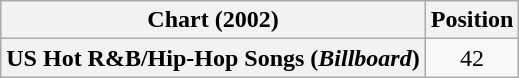<table class="wikitable plainrowheaders" style="text-align:center;">
<tr>
<th scope="col">Chart (2002)</th>
<th scope="col">Position</th>
</tr>
<tr>
<th scope="row">US Hot R&B/Hip-Hop Songs (<em>Billboard</em>)</th>
<td>42</td>
</tr>
</table>
